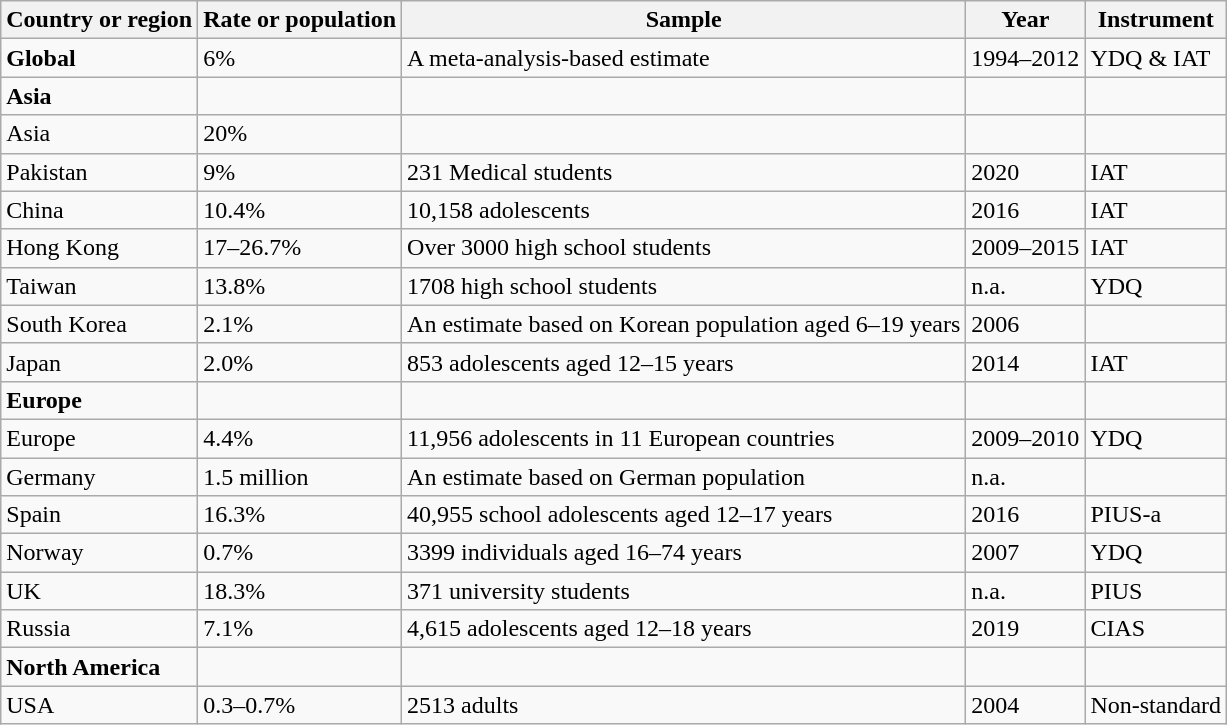<table class="wikitable">
<tr>
<th>Country or region</th>
<th>Rate or population</th>
<th>Sample</th>
<th>Year</th>
<th>Instrument</th>
</tr>
<tr>
<td><strong>Global</strong></td>
<td>6%</td>
<td>A meta-analysis-based estimate</td>
<td>1994–2012</td>
<td>YDQ & IAT</td>
</tr>
<tr>
<td><strong>Asia</strong></td>
<td></td>
<td></td>
<td></td>
<td></td>
</tr>
<tr>
<td>Asia</td>
<td>20%</td>
<td></td>
<td></td>
<td></td>
</tr>
<tr>
<td>Pakistan</td>
<td>9%</td>
<td>231 Medical students</td>
<td>2020</td>
<td>IAT</td>
</tr>
<tr>
<td>China</td>
<td>10.4%</td>
<td>10,158 adolescents</td>
<td>2016</td>
<td>IAT</td>
</tr>
<tr>
<td>Hong Kong</td>
<td class="nowrap">17–26.7%</td>
<td>Over 3000 high school students</td>
<td>2009–2015</td>
<td>IAT</td>
</tr>
<tr>
<td>Taiwan</td>
<td>13.8%</td>
<td>1708 high school students</td>
<td>n.a.</td>
<td>YDQ</td>
</tr>
<tr>
<td>South Korea</td>
<td>2.1%</td>
<td>An estimate based on Korean population aged 6–19 years</td>
<td>2006</td>
<td></td>
</tr>
<tr>
<td>Japan</td>
<td>2.0%</td>
<td>853 adolescents aged 12–15 years</td>
<td>2014</td>
<td>IAT</td>
</tr>
<tr>
<td><strong>Europe</strong></td>
<td></td>
<td></td>
<td></td>
<td></td>
</tr>
<tr>
<td>Europe</td>
<td>4.4%</td>
<td>11,956 adolescents in 11 European countries</td>
<td>2009–2010</td>
<td>YDQ</td>
</tr>
<tr>
<td>Germany</td>
<td>1.5 million</td>
<td>An estimate based on German population</td>
<td>n.a.</td>
<td></td>
</tr>
<tr>
<td>Spain</td>
<td>16.3%</td>
<td>40,955 school adolescents aged 12–17 years</td>
<td>2016</td>
<td>PIUS-a</td>
</tr>
<tr>
<td>Norway</td>
<td>0.7%</td>
<td>3399 individuals aged 16–74 years</td>
<td>2007</td>
<td>YDQ</td>
</tr>
<tr>
<td>UK</td>
<td>18.3%</td>
<td>371 university students</td>
<td>n.a.</td>
<td>PIUS</td>
</tr>
<tr>
<td>Russia</td>
<td>7.1%</td>
<td>4,615 adolescents aged 12–18 years</td>
<td>2019</td>
<td>CIAS</td>
</tr>
<tr>
<td><strong>North America</strong></td>
<td></td>
<td></td>
<td></td>
<td></td>
</tr>
<tr>
<td>USA</td>
<td class="nowrap">0.3–0.7%</td>
<td>2513 adults</td>
<td>2004</td>
<td>Non-standard</td>
</tr>
</table>
